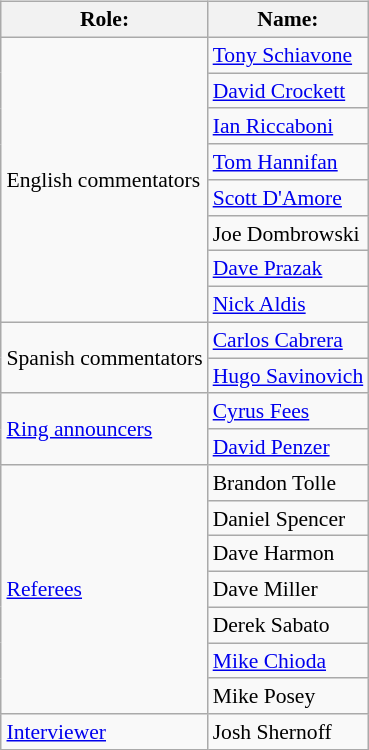<table class=wikitable style="font-size:90%; margin: 0.5em 0 0.5em 1em; float: right; clear: right;">
<tr>
<th>Role:</th>
<th>Name:</th>
</tr>
<tr>
<td rowspan=8>English commentators</td>
<td><a href='#'>Tony Schiavone</a></td>
</tr>
<tr>
<td><a href='#'>David Crockett</a></td>
</tr>
<tr>
<td><a href='#'>Ian Riccaboni</a> </td>
</tr>
<tr>
<td><a href='#'>Tom Hannifan</a> </td>
</tr>
<tr>
<td><a href='#'>Scott D'Amore</a> </td>
</tr>
<tr>
<td>Joe Dombrowski </td>
</tr>
<tr>
<td><a href='#'>Dave Prazak</a> </td>
</tr>
<tr>
<td><a href='#'>Nick Aldis</a> </td>
</tr>
<tr>
<td rowspan=2>Spanish commentators</td>
<td><a href='#'>Carlos Cabrera</a></td>
</tr>
<tr>
<td><a href='#'>Hugo Savinovich</a></td>
</tr>
<tr>
<td rowspan=2><a href='#'>Ring announcers</a></td>
<td><a href='#'>Cyrus Fees</a></td>
</tr>
<tr>
<td><a href='#'>David Penzer</a> </td>
</tr>
<tr>
<td rowspan=7><a href='#'>Referees</a></td>
<td>Brandon Tolle</td>
</tr>
<tr>
<td>Daniel Spencer</td>
</tr>
<tr>
<td>Dave Harmon</td>
</tr>
<tr>
<td>Dave Miller</td>
</tr>
<tr>
<td>Derek Sabato</td>
</tr>
<tr>
<td><a href='#'>Mike Chioda</a> </td>
</tr>
<tr>
<td>Mike Posey</td>
</tr>
<tr>
<td><a href='#'>Interviewer</a></td>
<td>Josh Shernoff</td>
</tr>
</table>
